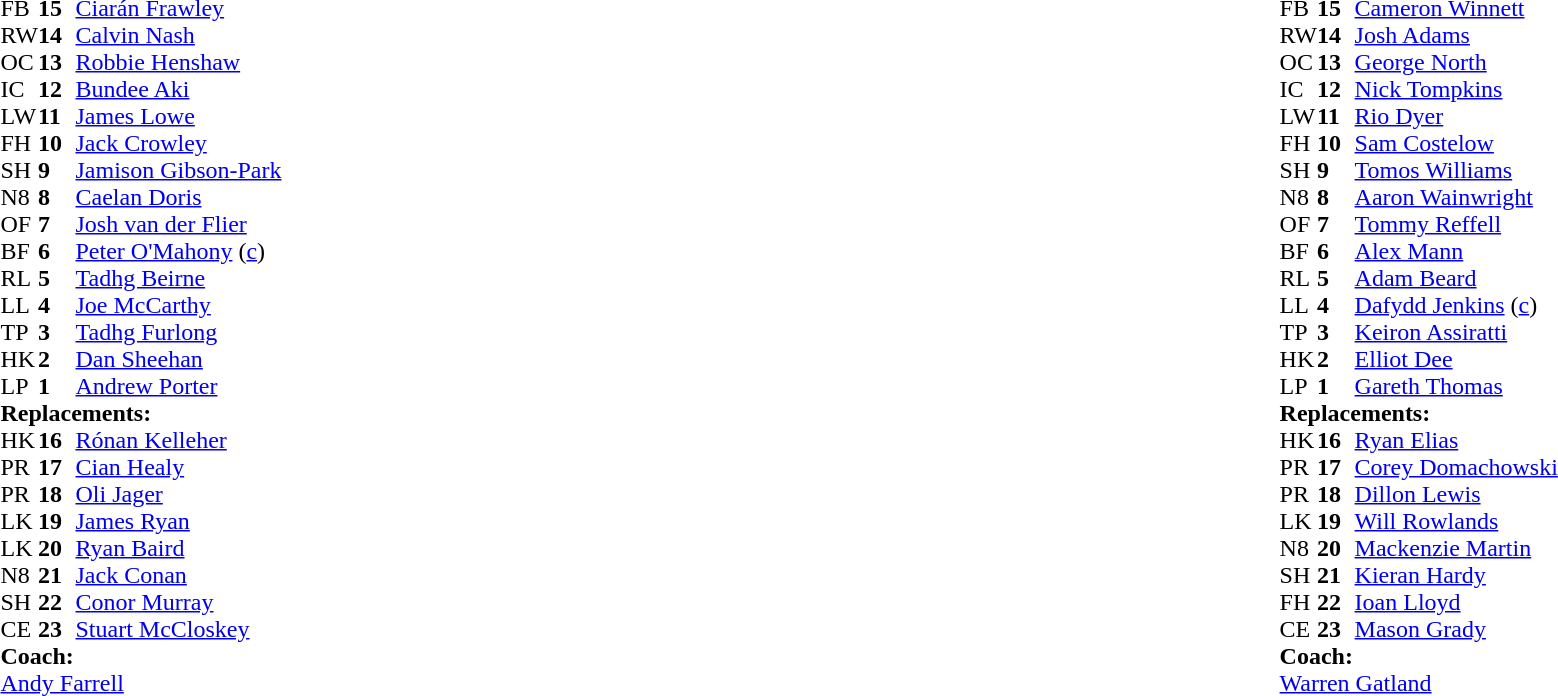<table style="width:100%">
<tr>
<td style="vertical-align:top; width:50%"><br><table cellspacing="0" cellpadding="0">
<tr>
<th width="25"></th>
<th width="25"></th>
</tr>
<tr>
<td>FB</td>
<td><strong>15</strong></td>
<td><a href='#'>Ciarán Frawley</a></td>
</tr>
<tr>
<td>RW</td>
<td><strong>14</strong></td>
<td><a href='#'>Calvin Nash</a></td>
<td></td>
<td></td>
</tr>
<tr>
<td>OC</td>
<td><strong>13</strong></td>
<td><a href='#'>Robbie Henshaw</a></td>
</tr>
<tr>
<td>IC</td>
<td><strong>12</strong></td>
<td><a href='#'>Bundee Aki</a></td>
</tr>
<tr>
<td>LW</td>
<td><strong>11</strong></td>
<td><a href='#'>James Lowe</a></td>
</tr>
<tr>
<td>FH</td>
<td><strong>10</strong></td>
<td><a href='#'>Jack Crowley</a></td>
</tr>
<tr>
<td>SH</td>
<td><strong>9</strong></td>
<td><a href='#'>Jamison Gibson-Park</a></td>
<td></td>
<td></td>
</tr>
<tr>
<td>N8</td>
<td><strong>8</strong></td>
<td><a href='#'>Caelan Doris</a></td>
</tr>
<tr>
<td>OF</td>
<td><strong>7</strong></td>
<td><a href='#'>Josh van der Flier</a></td>
<td></td>
<td></td>
</tr>
<tr>
<td>BF</td>
<td><strong>6</strong></td>
<td><a href='#'>Peter O'Mahony</a> (<a href='#'>c</a>)</td>
<td></td>
<td></td>
</tr>
<tr>
<td>RL</td>
<td><strong>5</strong></td>
<td><a href='#'>Tadhg Beirne</a></td>
<td></td>
</tr>
<tr>
<td>LL</td>
<td><strong>4</strong></td>
<td><a href='#'>Joe McCarthy</a></td>
<td></td>
<td></td>
</tr>
<tr>
<td>TP</td>
<td><strong>3</strong></td>
<td><a href='#'>Tadhg Furlong</a></td>
<td></td>
<td></td>
</tr>
<tr>
<td>HK</td>
<td><strong>2</strong></td>
<td><a href='#'>Dan Sheehan</a></td>
<td></td>
<td></td>
</tr>
<tr>
<td>LP</td>
<td><strong>1</strong></td>
<td><a href='#'>Andrew Porter</a></td>
<td></td>
<td></td>
</tr>
<tr>
<td colspan="3"><strong>Replacements:</strong></td>
</tr>
<tr>
<td>HK</td>
<td><strong>16</strong></td>
<td><a href='#'>Rónan Kelleher</a></td>
<td></td>
<td></td>
</tr>
<tr>
<td>PR</td>
<td><strong>17</strong></td>
<td><a href='#'>Cian Healy</a></td>
<td></td>
<td></td>
</tr>
<tr>
<td>PR</td>
<td><strong>18</strong></td>
<td><a href='#'>Oli Jager</a></td>
<td></td>
<td></td>
</tr>
<tr>
<td>LK</td>
<td><strong>19</strong></td>
<td><a href='#'>James Ryan</a></td>
<td></td>
<td></td>
</tr>
<tr>
<td>LK</td>
<td><strong>20</strong></td>
<td><a href='#'>Ryan Baird</a></td>
<td></td>
<td></td>
</tr>
<tr>
<td>N8</td>
<td><strong>21</strong></td>
<td><a href='#'>Jack Conan</a></td>
<td></td>
<td></td>
</tr>
<tr>
<td>SH</td>
<td><strong>22</strong></td>
<td><a href='#'>Conor Murray</a></td>
<td></td>
<td></td>
</tr>
<tr>
<td>CE</td>
<td><strong>23</strong></td>
<td><a href='#'>Stuart McCloskey</a></td>
<td></td>
<td></td>
</tr>
<tr>
<td colspan="3"><strong>Coach:</strong></td>
</tr>
<tr>
<td colspan="3"><a href='#'>Andy Farrell</a></td>
</tr>
</table>
</td>
<td style="vertical-align:top"></td>
<td style="vertical-align:top; width:50%"><br><table cellspacing="0" cellpadding="0" style="margin:auto">
<tr>
<th width="25"></th>
<th width="25"></th>
</tr>
<tr>
<td>FB</td>
<td><strong>15</strong></td>
<td><a href='#'>Cameron Winnett</a></td>
<td></td>
<td></td>
<td></td>
</tr>
<tr>
<td>RW</td>
<td><strong>14</strong></td>
<td><a href='#'>Josh Adams</a></td>
<td></td>
<td></td>
</tr>
<tr>
<td>OC</td>
<td><strong>13</strong></td>
<td><a href='#'>George North</a></td>
</tr>
<tr>
<td>IC</td>
<td><strong>12</strong></td>
<td><a href='#'>Nick Tompkins</a></td>
</tr>
<tr>
<td>LW</td>
<td><strong>11</strong></td>
<td><a href='#'>Rio Dyer</a></td>
</tr>
<tr>
<td>FH</td>
<td><strong>10</strong></td>
<td><a href='#'>Sam Costelow</a></td>
<td></td>
<td></td>
<td></td>
</tr>
<tr>
<td>SH</td>
<td><strong>9</strong></td>
<td><a href='#'>Tomos Williams</a></td>
<td></td>
<td></td>
</tr>
<tr>
<td>N8</td>
<td><strong>8</strong></td>
<td><a href='#'>Aaron Wainwright</a></td>
</tr>
<tr>
<td>OF</td>
<td><strong>7</strong></td>
<td><a href='#'>Tommy Reffell</a></td>
</tr>
<tr>
<td>BF</td>
<td><strong>6</strong></td>
<td><a href='#'>Alex Mann</a></td>
<td></td>
<td></td>
</tr>
<tr>
<td>RL</td>
<td><strong>5</strong></td>
<td><a href='#'>Adam Beard</a></td>
<td></td>
<td></td>
</tr>
<tr>
<td>LL</td>
<td><strong>4</strong></td>
<td><a href='#'>Dafydd Jenkins</a> (<a href='#'>c</a>)</td>
</tr>
<tr>
<td>TP</td>
<td><strong>3</strong></td>
<td><a href='#'>Keiron Assiratti</a></td>
<td></td>
<td></td>
</tr>
<tr>
<td>HK</td>
<td><strong>2</strong></td>
<td><a href='#'>Elliot Dee</a></td>
<td></td>
<td></td>
</tr>
<tr>
<td>LP</td>
<td><strong>1</strong></td>
<td><a href='#'>Gareth Thomas</a></td>
<td></td>
<td></td>
<td></td>
</tr>
<tr>
<td colspan="3"><strong>Replacements:</strong></td>
</tr>
<tr>
<td>HK</td>
<td><strong>16</strong></td>
<td><a href='#'>Ryan Elias</a></td>
<td></td>
<td></td>
</tr>
<tr>
<td>PR</td>
<td><strong>17</strong></td>
<td><a href='#'>Corey Domachowski</a></td>
<td></td>
<td></td>
<td></td>
</tr>
<tr>
<td>PR</td>
<td><strong>18</strong></td>
<td><a href='#'>Dillon Lewis</a></td>
<td></td>
<td></td>
</tr>
<tr>
<td>LK</td>
<td><strong>19</strong></td>
<td><a href='#'>Will Rowlands</a></td>
<td></td>
<td></td>
</tr>
<tr>
<td>N8</td>
<td><strong>20</strong></td>
<td><a href='#'>Mackenzie Martin</a></td>
<td></td>
<td></td>
</tr>
<tr>
<td>SH</td>
<td><strong>21</strong></td>
<td><a href='#'>Kieran Hardy</a></td>
<td></td>
<td></td>
</tr>
<tr>
<td>FH</td>
<td><strong>22</strong></td>
<td><a href='#'>Ioan Lloyd</a></td>
<td></td>
<td></td>
</tr>
<tr>
<td>CE</td>
<td><strong>23</strong></td>
<td><a href='#'>Mason Grady</a></td>
<td></td>
<td></td>
</tr>
<tr>
<td colspan="3"><strong>Coach:</strong></td>
</tr>
<tr>
<td colspan="3"><a href='#'>Warren Gatland</a></td>
</tr>
</table>
</td>
</tr>
</table>
